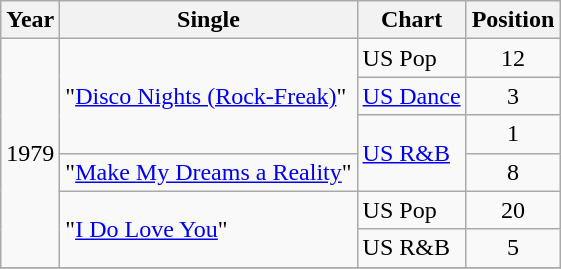<table class="wikitable">
<tr>
<th>Year</th>
<th>Single</th>
<th>Chart</th>
<th>Position</th>
</tr>
<tr>
<td rowspan="6">1979</td>
<td rowspan="3">"<a href='#'>Disco Nights (Rock-Freak)</a>"</td>
<td rowspan="1">US Pop</td>
<td align="center">12</td>
</tr>
<tr>
<td rowspan="1"><a href='#'>US Dance</a></td>
<td align="center">3</td>
</tr>
<tr>
<td rowspan="2"><a href='#'>US R&B</a></td>
<td align="center">1</td>
</tr>
<tr>
<td rowspan="1">"<a href='#'>Make My Dreams a Reality</a>"</td>
<td align="center">8</td>
</tr>
<tr>
<td rowspan="2">"<a href='#'>I Do Love You</a>"</td>
<td rowspan="1">US Pop</td>
<td align="center">20</td>
</tr>
<tr>
<td rowspan="1">US R&B</td>
<td align="center">5</td>
</tr>
<tr>
</tr>
</table>
